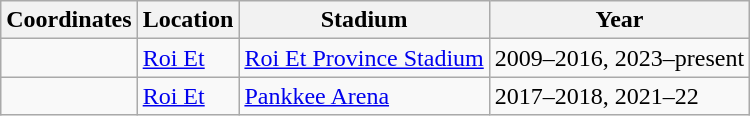<table class="wikitable sortable">
<tr>
<th>Coordinates</th>
<th>Location</th>
<th>Stadium</th>
<th>Year</th>
</tr>
<tr>
<td></td>
<td><a href='#'>Roi Et</a></td>
<td><a href='#'>Roi Et Province Stadium</a></td>
<td>2009–2016, 2023–present</td>
</tr>
<tr>
<td></td>
<td><a href='#'>Roi Et</a></td>
<td><a href='#'>Pankkee Arena</a></td>
<td>2017–2018, 2021–22</td>
</tr>
</table>
